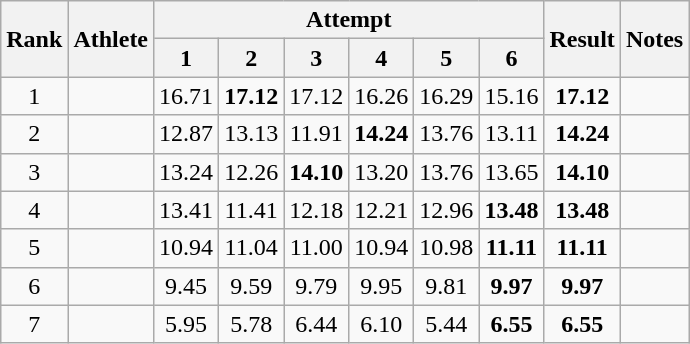<table class='wikitable'>
<tr>
<th rowspan=2>Rank</th>
<th rowspan=2>Athlete</th>
<th colspan=6>Attempt</th>
<th rowspan=2>Result</th>
<th rowspan=2>Notes</th>
</tr>
<tr>
<th>1</th>
<th>2</th>
<th>3</th>
<th>4</th>
<th>5</th>
<th>6</th>
</tr>
<tr align=center>
<td>1</td>
<td align=left></td>
<td>16.71</td>
<td><strong>17.12</strong></td>
<td>17.12</td>
<td>16.26</td>
<td>16.29</td>
<td>15.16</td>
<td><strong>17.12</strong></td>
<td></td>
</tr>
<tr align=center>
<td>2</td>
<td align=left></td>
<td>12.87</td>
<td>13.13</td>
<td>11.91</td>
<td><strong>14.24</strong></td>
<td>13.76</td>
<td>13.11</td>
<td><strong>14.24</strong></td>
<td></td>
</tr>
<tr align=center>
<td>3</td>
<td align=left></td>
<td>13.24</td>
<td>12.26</td>
<td><strong>14.10</strong></td>
<td>13.20</td>
<td>13.76</td>
<td>13.65</td>
<td><strong>14.10</strong></td>
<td></td>
</tr>
<tr align=center>
<td>4</td>
<td align=left></td>
<td>13.41</td>
<td>11.41</td>
<td>12.18</td>
<td>12.21</td>
<td>12.96</td>
<td><strong>13.48</strong></td>
<td><strong>13.48</strong></td>
<td></td>
</tr>
<tr align=center>
<td>5</td>
<td align=left></td>
<td>10.94</td>
<td>11.04</td>
<td>11.00</td>
<td>10.94</td>
<td>10.98</td>
<td><strong>11.11</strong></td>
<td><strong>11.11</strong></td>
<td></td>
</tr>
<tr align=center>
<td>6</td>
<td align=left></td>
<td>9.45</td>
<td>9.59</td>
<td>9.79</td>
<td>9.95</td>
<td>9.81</td>
<td><strong>9.97</strong></td>
<td><strong>9.97</strong></td>
<td></td>
</tr>
<tr align=center>
<td>7</td>
<td align=left></td>
<td>5.95</td>
<td>5.78</td>
<td>6.44</td>
<td>6.10</td>
<td>5.44</td>
<td><strong>6.55</strong></td>
<td><strong>6.55</strong></td>
<td></td>
</tr>
</table>
